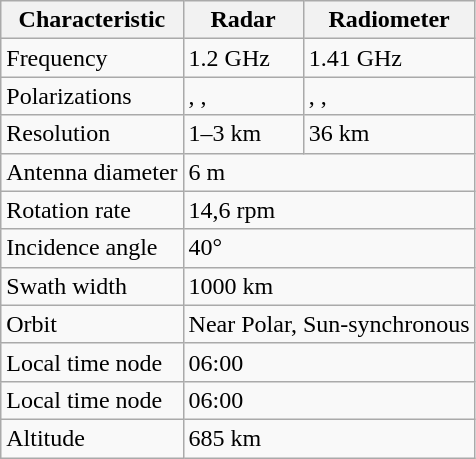<table class="wikitable">
<tr>
<th>Characteristic</th>
<th>Radar</th>
<th>Radiometer</th>
</tr>
<tr>
<td>Frequency</td>
<td>1.2 GHz</td>
<td>1.41 GHz</td>
</tr>
<tr>
<td>Polarizations</td>
<td>, , </td>
<td>, , </td>
</tr>
<tr>
<td>Resolution</td>
<td>1–3 km</td>
<td>36 km</td>
</tr>
<tr>
<td>Antenna diameter</td>
<td colspan=2>6 m</td>
</tr>
<tr>
<td>Rotation rate</td>
<td colspan=2>14,6 rpm</td>
</tr>
<tr>
<td>Incidence angle</td>
<td colspan=2>40°</td>
</tr>
<tr>
<td>Swath width</td>
<td colspan=2>1000 km</td>
</tr>
<tr>
<td>Orbit</td>
<td colspan=2>Near Polar, Sun-synchronous</td>
</tr>
<tr>
<td>Local time  node</td>
<td colspan=2>06:00 </td>
</tr>
<tr>
<td>Local time  node</td>
<td colspan=2>06:00 </td>
</tr>
<tr>
<td>Altitude</td>
<td colspan=2>685 km</td>
</tr>
</table>
